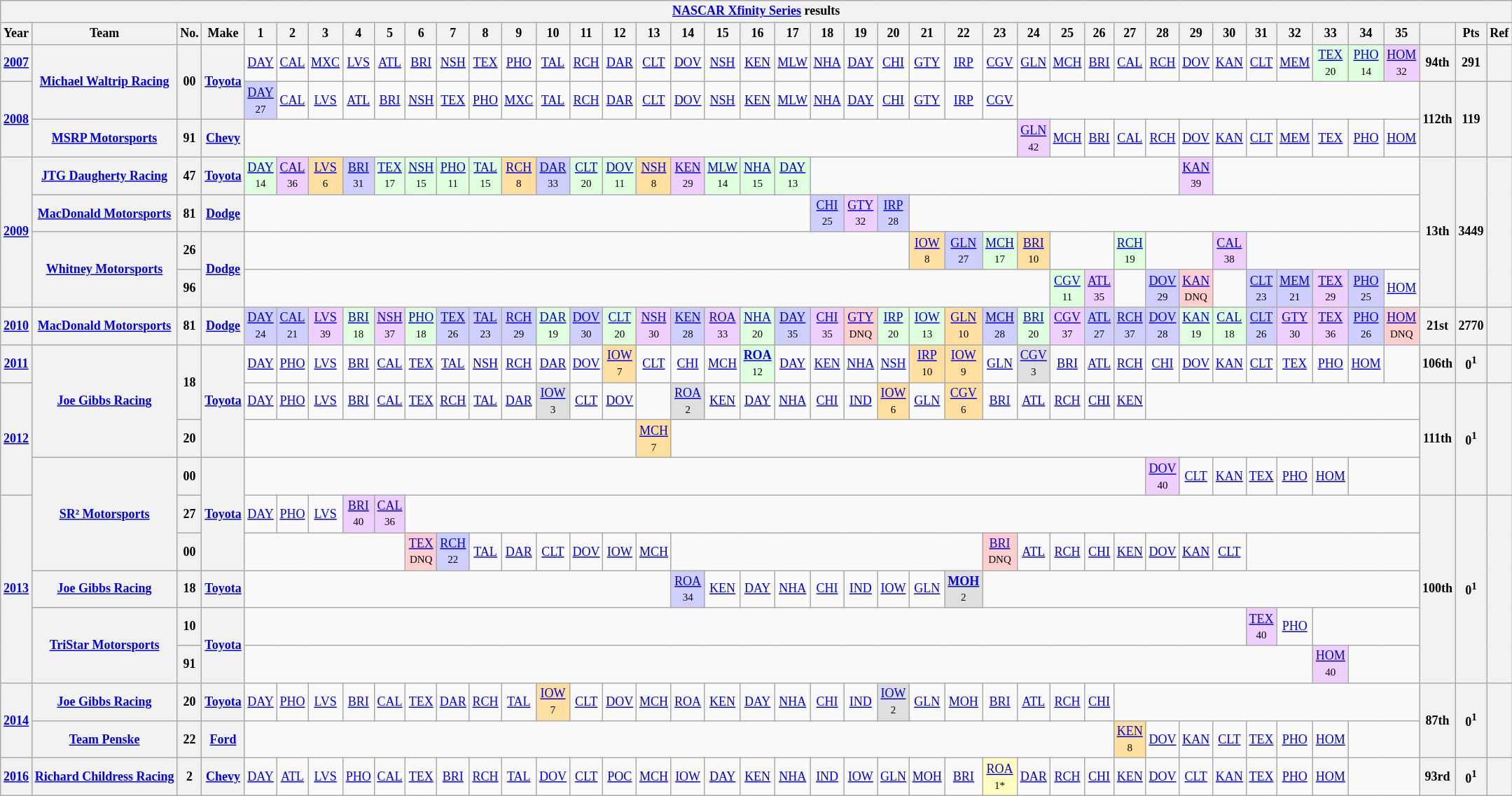<table class="wikitable" style="text-align:center; font-size:75%">
<tr>
<th colspan=42><a href='#'>NASCAR Xfinity Series</a> results</th>
</tr>
<tr>
<th>Year</th>
<th>Team</th>
<th>No.</th>
<th>Make</th>
<th>1</th>
<th>2</th>
<th>3</th>
<th>4</th>
<th>5</th>
<th>6</th>
<th>7</th>
<th>8</th>
<th>9</th>
<th>10</th>
<th>11</th>
<th>12</th>
<th>13</th>
<th>14</th>
<th>15</th>
<th>16</th>
<th>17</th>
<th>18</th>
<th>19</th>
<th>20</th>
<th>21</th>
<th>22</th>
<th>23</th>
<th>24</th>
<th>25</th>
<th>26</th>
<th>27</th>
<th>28</th>
<th>29</th>
<th>30</th>
<th>31</th>
<th>32</th>
<th>33</th>
<th>34</th>
<th>35</th>
<th></th>
<th>Pts</th>
<th>Ref</th>
</tr>
<tr>
<th><a href='#'>2007</a></th>
<th rowspan=2 nowrap><a href='#'>Michael Waltrip Racing</a></th>
<th rowspan=2>00</th>
<th rowspan=2><a href='#'>Toyota</a></th>
<td><a href='#'>DAY</a></td>
<td><a href='#'>CAL</a></td>
<td><a href='#'>MXC</a></td>
<td><a href='#'>LVS</a></td>
<td><a href='#'>ATL</a></td>
<td><a href='#'>BRI</a></td>
<td><a href='#'>NSH</a></td>
<td><a href='#'>TEX</a></td>
<td><a href='#'>PHO</a></td>
<td><a href='#'>TAL</a></td>
<td><a href='#'>RCH</a></td>
<td><a href='#'>DAR</a></td>
<td><a href='#'>CLT</a></td>
<td><a href='#'>DOV</a></td>
<td><a href='#'>NSH</a></td>
<td><a href='#'>KEN</a></td>
<td><a href='#'>MLW</a></td>
<td><a href='#'>NHA</a></td>
<td><a href='#'>DAY</a></td>
<td><a href='#'>CHI</a></td>
<td><a href='#'>GTY</a></td>
<td><a href='#'>IRP</a></td>
<td><a href='#'>CGV</a></td>
<td><a href='#'>GLN</a></td>
<td><a href='#'>MCH</a></td>
<td><a href='#'>BRI</a></td>
<td><a href='#'>CAL</a></td>
<td><a href='#'>RCH</a></td>
<td><a href='#'>DOV</a></td>
<td><a href='#'>KAN</a></td>
<td><a href='#'>CLT</a></td>
<td><a href='#'>MEM</a></td>
<td style="background:#DFFFDF;"><a href='#'>TEX</a><br><small>20</small></td>
<td style="background:#DFFFDF;"><a href='#'>PHO</a><br><small>14</small></td>
<td style="background:#EFCFFF;"><a href='#'>HOM</a><br><small>32</small></td>
<th>94th</th>
<th>291</th>
<th></th>
</tr>
<tr>
<th rowspan=2><a href='#'>2008</a></th>
<td style="background:#CFCFFF;"><a href='#'>DAY</a><br><small>27</small></td>
<td><a href='#'>CAL</a></td>
<td><a href='#'>LVS</a></td>
<td><a href='#'>ATL</a></td>
<td><a href='#'>BRI</a></td>
<td><a href='#'>NSH</a></td>
<td><a href='#'>TEX</a></td>
<td><a href='#'>PHO</a></td>
<td><a href='#'>MXC</a></td>
<td><a href='#'>TAL</a></td>
<td><a href='#'>RCH</a></td>
<td><a href='#'>DAR</a></td>
<td><a href='#'>CLT</a></td>
<td><a href='#'>DOV</a></td>
<td><a href='#'>NSH</a></td>
<td><a href='#'>KEN</a></td>
<td><a href='#'>MLW</a></td>
<td><a href='#'>NHA</a></td>
<td><a href='#'>DAY</a></td>
<td><a href='#'>CHI</a></td>
<td><a href='#'>GTY</a></td>
<td><a href='#'>IRP</a></td>
<td><a href='#'>CGV</a></td>
<td colspan=12></td>
<th rowspan=2>112th</th>
<th rowspan=2>119</th>
<th rowspan=2></th>
</tr>
<tr>
<th><a href='#'>MSRP Motorsports</a></th>
<th>91</th>
<th><a href='#'>Chevy</a></th>
<td colspan=23></td>
<td style="background:#EFCFFF;"><a href='#'>GLN</a><br><small>42</small></td>
<td><a href='#'>MCH</a></td>
<td><a href='#'>BRI</a></td>
<td><a href='#'>CAL</a></td>
<td><a href='#'>RCH</a></td>
<td><a href='#'>DOV</a></td>
<td><a href='#'>KAN</a></td>
<td><a href='#'>CLT</a></td>
<td><a href='#'>MEM</a></td>
<td><a href='#'>TEX</a></td>
<td><a href='#'>PHO</a></td>
<td><a href='#'>HOM</a></td>
</tr>
<tr>
<th rowspan=4><a href='#'>2009</a></th>
<th><a href='#'>JTG Daugherty Racing</a></th>
<th>47</th>
<th><a href='#'>Toyota</a></th>
<td style="background:#DFFFDF;"><a href='#'>DAY</a><br><small>14</small></td>
<td style="background:#EFCFFF;"><a href='#'>CAL</a><br><small>36</small></td>
<td style="background:#FFDF9F;"><a href='#'>LVS</a><br><small>6</small></td>
<td style="background:#CFCFFF;"><a href='#'>BRI</a><br><small>31</small></td>
<td style="background:#DFFFDF;"><a href='#'>TEX</a><br><small>17</small></td>
<td style="background:#DFFFDF;"><a href='#'>NSH</a><br><small>15</small></td>
<td style="background:#DFFFDF;"><a href='#'>PHO</a><br><small>11</small></td>
<td style="background:#DFFFDF;"><a href='#'>TAL</a><br><small>15</small></td>
<td style="background:#FFDF9F;"><a href='#'>RCH</a><br><small>8</small></td>
<td style="background:#CFCFFF;"><a href='#'>DAR</a><br><small>33</small></td>
<td style="background:#DFFFDF;"><a href='#'>CLT</a><br><small>20</small></td>
<td style="background:#DFFFDF;"><a href='#'>DOV</a><br><small>11</small></td>
<td style="background:#FFDF9F;"><a href='#'>NSH</a><br><small>8</small></td>
<td style="background:#EFCFFF;"><a href='#'>KEN</a><br><small>29</small></td>
<td style="background:#DFFFDF;"><a href='#'>MLW</a><br><small>14</small></td>
<td style="background:#DFFFDF;"><a href='#'>NHA</a><br><small>15</small></td>
<td style="background:#DFFFDF;"><a href='#'>DAY</a><br><small>13</small></td>
<td colspan=11></td>
<td style="background:#EFCFFF;"><a href='#'>KAN</a><br><small>39</small></td>
<td colspan=6></td>
<th rowspan=4>13th</th>
<th rowspan=4>3449</th>
<th rowspan=4></th>
</tr>
<tr>
<th><a href='#'>MacDonald Motorsports</a></th>
<th>81</th>
<th><a href='#'>Dodge</a></th>
<td colspan=17></td>
<td style="background:#CFCFFF;"><a href='#'>CHI</a><br><small>25</small></td>
<td style="background:#EFCFFF;"><a href='#'>GTY</a><br><small>32</small></td>
<td style="background:#CFCFFF;"><a href='#'>IRP</a><br><small>28</small></td>
<td colspan=15></td>
</tr>
<tr>
<th rowspan=2><a href='#'>Whitney Motorsports</a></th>
<th>26</th>
<th rowspan=2><a href='#'>Dodge</a></th>
<td colspan=20></td>
<td style="background:#FFDF9F;"><a href='#'>IOW</a><br><small>8</small></td>
<td style="background:#CFCFFF;"><a href='#'>GLN</a><br><small>27</small></td>
<td style="background:#DFFFDF;"><a href='#'>MCH</a><br><small>17</small></td>
<td style="background:#FFDF9F;"><a href='#'>BRI</a><br><small>10</small></td>
<td colspan=2></td>
<td style="background:#DFFFDF;"><a href='#'>RCH</a><br><small>19</small></td>
<td colspan=2></td>
<td style="background:#EFCFFF;"><a href='#'>CAL</a><br><small>38</small></td>
<td colspan=5></td>
</tr>
<tr>
<th>96</th>
<td colspan=24></td>
<td style="background:#DFFFDF;"><a href='#'>CGV</a><br><small>11</small></td>
<td style="background:#EFCFFF;"><a href='#'>ATL</a><br><small>35</small></td>
<td></td>
<td style="background:#CFCFFF;"><a href='#'>DOV</a><br><small>29</small></td>
<td style="background:#FFCFCF;"><a href='#'>KAN</a><br><small>DNQ</small></td>
<td></td>
<td style="background:#CFCFFF;"><a href='#'>CLT</a><br><small>23</small></td>
<td style="background:#CFCFFF;"><a href='#'>MEM</a><br><small>21</small></td>
<td style="background:#EFCFFF;"><a href='#'>TEX</a><br><small>29</small></td>
<td style="background:#CFCFFF;"><a href='#'>PHO</a><br><small>25</small></td>
<td><a href='#'>HOM</a></td>
</tr>
<tr>
<th><a href='#'>2010</a></th>
<th><a href='#'>MacDonald Motorsports</a></th>
<th>81</th>
<th><a href='#'>Dodge</a></th>
<td style="background:#CFCFFF;"><a href='#'>DAY</a><br><small>24</small></td>
<td style="background:#CFCFFF;"><a href='#'>CAL</a><br><small>21</small></td>
<td style="background:#EFCFFF;"><a href='#'>LVS</a><br><small>39</small></td>
<td style="background:#DFFFDF;"><a href='#'>BRI</a><br><small>18</small></td>
<td style="background:#EFCFFF;"><a href='#'>NSH</a><br><small>37</small></td>
<td style="background:#DFFFDF;"><a href='#'>PHO</a><br><small>18</small></td>
<td style="background:#CFCFFF;"><a href='#'>TEX</a><br><small>26</small></td>
<td style="background:#CFCFFF;"><a href='#'>TAL</a><br><small>23</small></td>
<td style="background:#CFCFFF;"><a href='#'>RCH</a><br><small>29</small></td>
<td style="background:#DFFFDF;"><a href='#'>DAR</a><br><small>19</small></td>
<td style="background:#CFCFFF;"><a href='#'>DOV</a><br><small>30</small></td>
<td style="background:#DFFFDF;"><a href='#'>CLT</a><br><small>20</small></td>
<td style="background:#EFCFFF;"><a href='#'>NSH</a><br><small>30</small></td>
<td style="background:#CFCFFF;"><a href='#'>KEN</a><br><small>28</small></td>
<td style="background:#EFCFFF;"><a href='#'>ROA</a><br><small>33</small></td>
<td style="background:#DFFFDF;"><a href='#'>NHA</a><br><small>20</small></td>
<td style="background:#CFCFFF;"><a href='#'>DAY</a><br><small>35</small></td>
<td style="background:#EFCFFF;"><a href='#'>CHI</a><br><small>35</small></td>
<td style="background:#FFCFCF;"><a href='#'>GTY</a><br><small>DNQ</small></td>
<td style="background:#DFFFDF;"><a href='#'>IRP</a><br><small>20</small></td>
<td style="background:#DFFFDF;"><a href='#'>IOW</a><br><small>13</small></td>
<td style="background:#FFDF9F;"><a href='#'>GLN</a><br><small>10</small></td>
<td style="background:#CFCFFF;"><a href='#'>MCH</a><br><small>28</small></td>
<td style="background:#DFFFDF;"><a href='#'>BRI</a><br><small>20</small></td>
<td style="background:#EFCFFF;"><a href='#'>CGV</a><br><small>37</small></td>
<td style="background:#CFCFFF;"><a href='#'>ATL</a><br><small>27</small></td>
<td style="background:#CFCFFF;"><a href='#'>RCH</a><br><small>37</small></td>
<td style="background:#CFCFFF;"><a href='#'>DOV</a><br><small>28</small></td>
<td style="background:#DFFFDF;"><a href='#'>KAN</a><br><small>19</small></td>
<td style="background:#DFFFDF;"><a href='#'>CAL</a><br><small>18</small></td>
<td style="background:#CFCFFF;"><a href='#'>CLT</a><br><small>26</small></td>
<td style="background:#EFCFFF;"><a href='#'>GTY</a><br><small>30</small></td>
<td style="background:#EFCFFF;"><a href='#'>TEX</a><br><small>36</small></td>
<td style="background:#CFCFFF;"><a href='#'>PHO</a><br><small>26</small></td>
<td style="background:#FFCFCF;"><a href='#'>HOM</a><br><small>DNQ</small></td>
<th>21st</th>
<th>2770</th>
<th></th>
</tr>
<tr>
<th><a href='#'>2011</a></th>
<th rowspan=3><a href='#'>Joe Gibbs Racing</a></th>
<th rowspan=2>18</th>
<th rowspan=3><a href='#'>Toyota</a></th>
<td><a href='#'>DAY</a></td>
<td><a href='#'>PHO</a></td>
<td><a href='#'>LVS</a></td>
<td><a href='#'>BRI</a></td>
<td><a href='#'>CAL</a></td>
<td><a href='#'>TEX</a></td>
<td><a href='#'>TAL</a></td>
<td><a href='#'>NSH</a></td>
<td><a href='#'>RCH</a></td>
<td><a href='#'>DAR</a></td>
<td><a href='#'>DOV</a></td>
<td style="background:#FFDF9F;"><a href='#'>IOW</a><br><small>7</small></td>
<td><a href='#'>CLT</a></td>
<td><a href='#'>CHI</a></td>
<td><a href='#'>MCH</a></td>
<td style="background:#DFFFDF;"><strong><a href='#'>ROA</a></strong><br><small>12</small></td>
<td><a href='#'>DAY</a></td>
<td><a href='#'>KEN</a></td>
<td><a href='#'>NHA</a></td>
<td><a href='#'>NSH</a></td>
<td style="background:#FFDF9F;"><a href='#'>IRP</a><br><small>10</small></td>
<td style="background:#FFDF9F;"><a href='#'>IOW</a><br><small>9</small></td>
<td><a href='#'>GLN</a></td>
<td style="background:#DFDFDF;"><a href='#'>CGV</a><br><small>3</small></td>
<td><a href='#'>BRI</a></td>
<td><a href='#'>ATL</a></td>
<td><a href='#'>RCH</a></td>
<td><a href='#'>CHI</a></td>
<td><a href='#'>DOV</a></td>
<td><a href='#'>KAN</a></td>
<td><a href='#'>CLT</a></td>
<td><a href='#'>TEX</a></td>
<td><a href='#'>PHO</a></td>
<td><a href='#'>HOM</a></td>
<td></td>
<th>106th</th>
<th>0<sup>1</sup></th>
<th></th>
</tr>
<tr>
<th rowspan=3><a href='#'>2012</a></th>
<td><a href='#'>DAY</a></td>
<td><a href='#'>PHO</a></td>
<td><a href='#'>LVS</a></td>
<td><a href='#'>BRI</a></td>
<td><a href='#'>CAL</a></td>
<td><a href='#'>TEX</a></td>
<td><a href='#'>RCH</a></td>
<td><a href='#'>TAL</a></td>
<td><a href='#'>DAR</a></td>
<td style="background:#DFDFDF;"><a href='#'>IOW</a><br><small>3</small></td>
<td><a href='#'>CLT</a></td>
<td><a href='#'>DOV</a></td>
<td></td>
<td style="background:#DFDFDF;"><a href='#'>ROA</a><br><small>2</small></td>
<td><a href='#'>KEN</a></td>
<td><a href='#'>DAY</a></td>
<td><a href='#'>NHA</a></td>
<td><a href='#'>CHI</a></td>
<td><a href='#'>IND</a></td>
<td style="background:#FFDF9F;"><a href='#'>IOW</a><br><small>6</small></td>
<td><a href='#'>GLN</a></td>
<td style="background:#FFDF9F;"><a href='#'>CGV</a><br><small>6</small></td>
<td><a href='#'>BRI</a></td>
<td><a href='#'>ATL</a></td>
<td><a href='#'>RCH</a></td>
<td><a href='#'>CHI</a></td>
<td><a href='#'>KEN</a></td>
<td colspan=8></td>
<th rowspan=3>111th</th>
<th rowspan=3>0<sup>1</sup></th>
<th rowspan=3></th>
</tr>
<tr>
<th>20</th>
<td colspan=12></td>
<td style="background:#FFDF9F;"><a href='#'>MCH</a><br><small>7</small></td>
<td colspan=22></td>
</tr>
<tr>
<th rowspan=3><a href='#'>SR² Motorsports</a></th>
<th>00</th>
<th rowspan=3><a href='#'>Toyota</a></th>
<td colspan=27></td>
<td style="background:#EFCFFF;"><a href='#'>DOV</a><br><small>40</small></td>
<td><a href='#'>CLT</a></td>
<td><a href='#'>KAN</a></td>
<td><a href='#'>TEX</a></td>
<td><a href='#'>PHO</a></td>
<td><a href='#'>HOM</a></td>
<td colspan=2></td>
</tr>
<tr>
<th rowspan=5><a href='#'>2013</a></th>
<th>27</th>
<td><a href='#'>DAY</a></td>
<td><a href='#'>PHO</a></td>
<td><a href='#'>LVS</a></td>
<td style="background:#EFCFFF;"><a href='#'>BRI</a><br><small>40</small></td>
<td style="background:#EFCFFF;"><a href='#'>CAL</a><br><small>36</small></td>
<td colspan=30></td>
<th rowspan=5>100th</th>
<th rowspan=5>0<sup>1</sup></th>
<th rowspan=5></th>
</tr>
<tr>
<th>00</th>
<td colspan=5></td>
<td style="background:#FFCFCF;"><a href='#'>TEX</a><br><small>DNQ</small></td>
<td style="background:#CFCFFF;"><a href='#'>RCH</a><br><small>22</small></td>
<td><a href='#'>TAL</a></td>
<td><a href='#'>DAR</a></td>
<td><a href='#'>CLT</a></td>
<td><a href='#'>DOV</a></td>
<td><a href='#'>IOW</a></td>
<td><a href='#'>MCH</a></td>
<td colspan=9></td>
<td style="background:#FFCFCF;"><a href='#'>BRI</a><br><small>DNQ</small></td>
<td><a href='#'>ATL</a></td>
<td><a href='#'>RCH</a></td>
<td><a href='#'>CHI</a></td>
<td><a href='#'>KEN</a></td>
<td><a href='#'>DOV</a></td>
<td><a href='#'>KAN</a></td>
<td><a href='#'>CLT</a></td>
<td colspan=5></td>
</tr>
<tr>
<th><a href='#'>Joe Gibbs Racing</a></th>
<th>18</th>
<th><a href='#'>Toyota</a></th>
<td colspan=13></td>
<td style="background:#CFCFFF;"><a href='#'>ROA</a><br><small>34</small></td>
<td><a href='#'>KEN</a></td>
<td><a href='#'>DAY</a></td>
<td><a href='#'>NHA</a></td>
<td><a href='#'>CHI</a></td>
<td><a href='#'>IND</a></td>
<td><a href='#'>IOW</a></td>
<td><a href='#'>GLN</a></td>
<td style="background:#DFDFDF;"><strong><a href='#'>MOH</a></strong><br><small>2</small></td>
<td colspan=13></td>
</tr>
<tr>
<th rowspan=2><a href='#'>TriStar Motorsports</a></th>
<th>10</th>
<th rowspan=2><a href='#'>Toyota</a></th>
<td colspan=30></td>
<td style="background:#EFCFFF;"><a href='#'>TEX</a><br><small>40</small></td>
<td><a href='#'>PHO</a></td>
<td colspan=3></td>
</tr>
<tr>
<th>91</th>
<td colspan=32></td>
<td style="background:#EFCFFF;"><a href='#'>HOM</a><br><small>40</small></td>
<td colspan=2></td>
</tr>
<tr>
<th rowspan=2><a href='#'>2014</a></th>
<th><a href='#'>Joe Gibbs Racing</a></th>
<th>20</th>
<th><a href='#'>Toyota</a></th>
<td><a href='#'>DAY</a></td>
<td><a href='#'>PHO</a></td>
<td><a href='#'>LVS</a></td>
<td><a href='#'>BRI</a></td>
<td><a href='#'>CAL</a></td>
<td><a href='#'>TEX</a></td>
<td><a href='#'>DAR</a></td>
<td><a href='#'>RCH</a></td>
<td><a href='#'>TAL</a></td>
<td style="background:#FFDF9F;"><a href='#'>IOW</a><br><small>7</small></td>
<td><a href='#'>CLT</a></td>
<td><a href='#'>DOV</a></td>
<td><a href='#'>MCH</a></td>
<td><a href='#'>ROA</a></td>
<td><a href='#'>KEN</a></td>
<td><a href='#'>DAY</a></td>
<td><a href='#'>NHA</a></td>
<td><a href='#'>CHI</a></td>
<td><a href='#'>IND</a></td>
<td style="background:#DFDFDF;"><a href='#'>IOW</a><br><small>2</small></td>
<td><a href='#'>GLN</a></td>
<td><a href='#'>MOH</a></td>
<td><a href='#'>BRI</a></td>
<td><a href='#'>ATL</a></td>
<td><a href='#'>RCH</a></td>
<td><a href='#'>CHI</a></td>
<td colspan=9></td>
<th rowspan=2>87th</th>
<th rowspan=2>0<sup>1</sup></th>
<th rowspan=2></th>
</tr>
<tr>
<th><a href='#'>Team Penske</a></th>
<th>22</th>
<th><a href='#'>Ford</a></th>
<td colspan=26></td>
<td style="background:#FFDF9F;"><a href='#'>KEN</a><br><small>8</small></td>
<td><a href='#'>DOV</a></td>
<td><a href='#'>KAN</a></td>
<td><a href='#'>CLT</a></td>
<td><a href='#'>TEX</a></td>
<td><a href='#'>PHO</a></td>
<td><a href='#'>HOM</a></td>
<td colspan=2></td>
</tr>
<tr>
<th><a href='#'>2016</a></th>
<th nowrap><a href='#'>Richard Childress Racing</a></th>
<th>2</th>
<th><a href='#'>Chevy</a></th>
<td><a href='#'>DAY</a></td>
<td><a href='#'>ATL</a></td>
<td><a href='#'>LVS</a></td>
<td><a href='#'>PHO</a></td>
<td><a href='#'>CAL</a></td>
<td><a href='#'>TEX</a></td>
<td><a href='#'>BRI</a></td>
<td><a href='#'>RCH</a></td>
<td><a href='#'>TAL</a></td>
<td><a href='#'>DOV</a></td>
<td><a href='#'>CLT</a></td>
<td><a href='#'>POC</a></td>
<td><a href='#'>MCH</a></td>
<td><a href='#'>IOW</a></td>
<td><a href='#'>DAY</a></td>
<td><a href='#'>KEN</a></td>
<td><a href='#'>NHA</a></td>
<td><a href='#'>IND</a></td>
<td><a href='#'>IOW</a></td>
<td><a href='#'>GLN</a></td>
<td><a href='#'>MOH</a></td>
<td><a href='#'>BRI</a></td>
<td style="background:#FFFFBF;"><a href='#'>ROA</a><br><small>1*</small></td>
<td><a href='#'>DAR</a></td>
<td><a href='#'>RCH</a></td>
<td><a href='#'>CHI</a></td>
<td><a href='#'>KEN</a></td>
<td><a href='#'>DOV</a></td>
<td><a href='#'>CLT</a></td>
<td><a href='#'>KAN</a></td>
<td><a href='#'>TEX</a></td>
<td><a href='#'>PHO</a></td>
<td><a href='#'>HOM</a></td>
<td colspan=2></td>
<th>93rd</th>
<th>0<sup>1</sup></th>
<th></th>
</tr>
</table>
